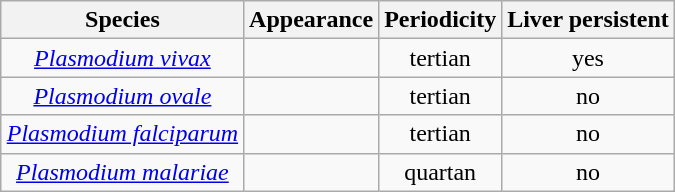<table class="wikitable" style = "float: right; margin-left:15px; text-align:center">
<tr>
<th>Species</th>
<th>Appearance</th>
<th>Periodicity</th>
<th>Liver persistent</th>
</tr>
<tr>
<td><em><a href='#'>Plasmodium vivax</a></em></td>
<td></td>
<td>tertian</td>
<td>yes</td>
</tr>
<tr>
<td><em><a href='#'>Plasmodium ovale</a></em></td>
<td></td>
<td>tertian</td>
<td>no</td>
</tr>
<tr>
<td><em><a href='#'>Plasmodium falciparum</a></em></td>
<td></td>
<td>tertian</td>
<td>no</td>
</tr>
<tr>
<td><em><a href='#'>Plasmodium malariae</a></em></td>
<td></td>
<td>quartan</td>
<td>no</td>
</tr>
</table>
